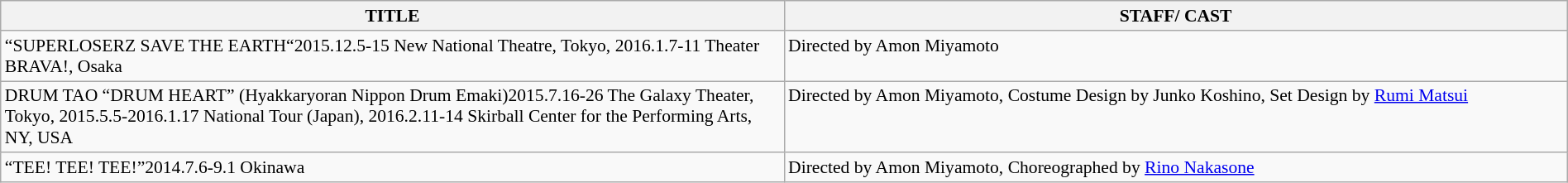<table class="wikitable"  style="font-size:90%; width:100%;">
<tr>
<th>TITLE</th>
<th>STAFF/ CAST</th>
</tr>
<tr valign="top">
<td style="width:50%">“SUPERLOSERZ SAVE THE EARTH“2015.12.5-15 New National Theatre, Tokyo, 2016.1.7-11 Theater BRAVA!, Osaka</td>
<td>Directed by Amon Miyamoto</td>
</tr>
<tr valign="top">
<td style="width:50%">DRUM TAO “DRUM HEART” (Hyakkaryoran Nippon Drum Emaki)2015.7.16-26 The Galaxy Theater, Tokyo, 2015.5.5-2016.1.17 National Tour (Japan), 2016.2.11-14 Skirball Center for the Performing Arts, NY, USA</td>
<td>Directed by Amon Miyamoto, Costume Design by Junko Koshino, Set Design by <a href='#'>Rumi Matsui</a></td>
</tr>
<tr valign="top">
<td style="width:50%">“TEE! TEE! TEE!”2014.7.6-9.1 Okinawa</td>
<td>Directed by Amon Miyamoto, Choreographed by <a href='#'>Rino Nakasone</a></td>
</tr>
</table>
